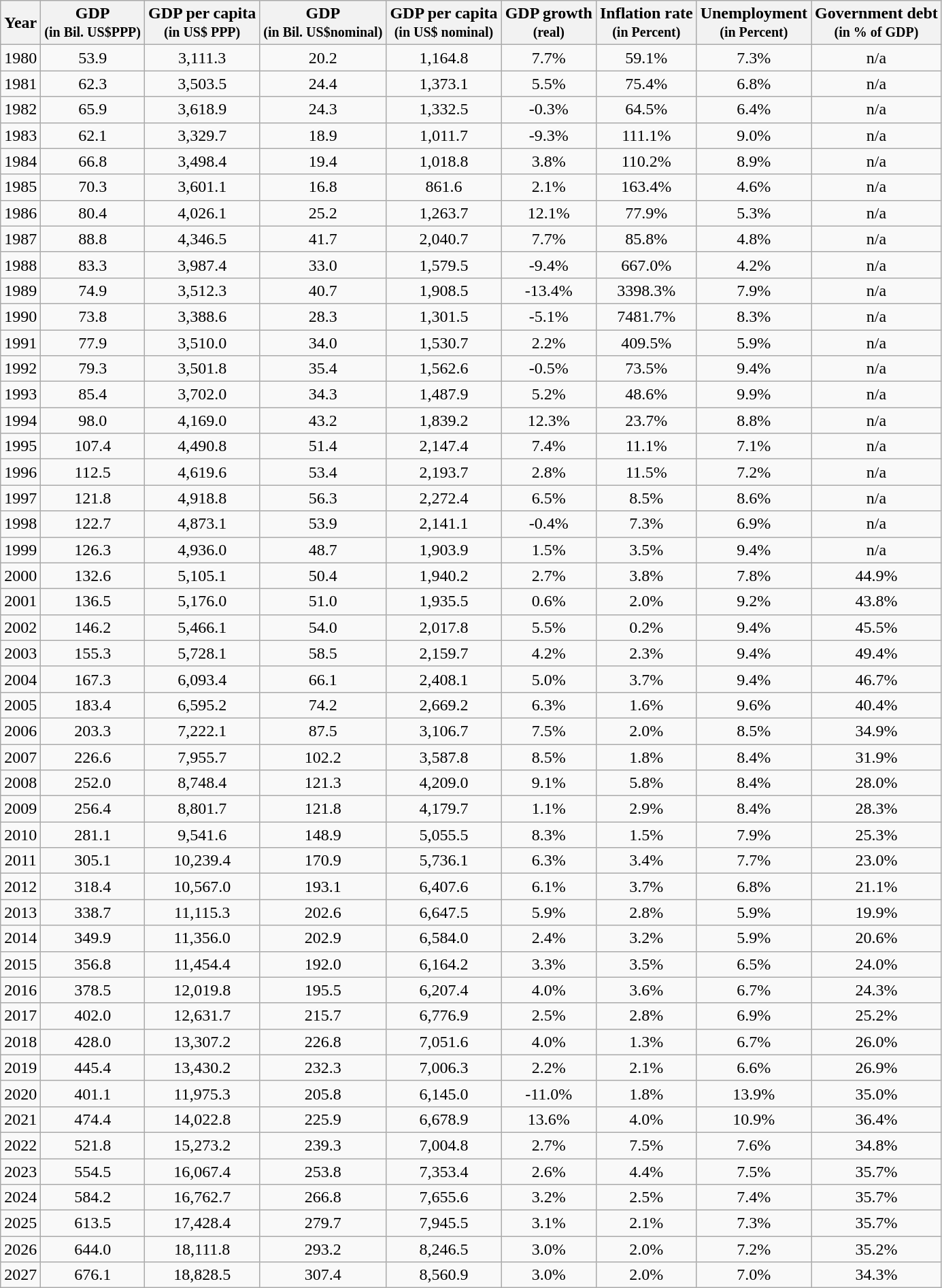<table class="wikitable" style="text-align:center;">
<tr>
<th>Year</th>
<th>GDP<br><small>(in Bil. US$PPP)</small></th>
<th>GDP per capita<br><small>(in US$ PPP)</small></th>
<th>GDP<br><small>(in Bil. US$nominal)</small></th>
<th>GDP per capita<br><small>(in US$ nominal)</small></th>
<th>GDP growth<br><small>(real)</small></th>
<th>Inflation rate<br><small>(in Percent)</small></th>
<th>Unemployment<br><small>(in Percent)</small></th>
<th>Government debt<br><small>(in % of GDP)</small></th>
</tr>
<tr>
<td>1980</td>
<td>53.9</td>
<td>3,111.3</td>
<td>20.2</td>
<td>1,164.8</td>
<td>7.7%</td>
<td>59.1%</td>
<td>7.3%</td>
<td>n/a</td>
</tr>
<tr>
<td>1981</td>
<td>62.3</td>
<td>3,503.5</td>
<td>24.4</td>
<td>1,373.1</td>
<td>5.5%</td>
<td>75.4%</td>
<td>6.8%</td>
<td>n/a</td>
</tr>
<tr>
<td>1982</td>
<td>65.9</td>
<td>3,618.9</td>
<td>24.3</td>
<td>1,332.5</td>
<td>-0.3%</td>
<td>64.5%</td>
<td>6.4%</td>
<td>n/a</td>
</tr>
<tr>
<td>1983</td>
<td>62.1</td>
<td>3,329.7</td>
<td>18.9</td>
<td>1,011.7</td>
<td>-9.3%</td>
<td>111.1%</td>
<td>9.0%</td>
<td>n/a</td>
</tr>
<tr>
<td>1984</td>
<td>66.8</td>
<td>3,498.4</td>
<td>19.4</td>
<td>1,018.8</td>
<td>3.8%</td>
<td>110.2%</td>
<td>8.9%</td>
<td>n/a</td>
</tr>
<tr>
<td>1985</td>
<td>70.3</td>
<td>3,601.1</td>
<td>16.8</td>
<td>861.6</td>
<td>2.1%</td>
<td>163.4%</td>
<td>4.6%</td>
<td>n/a</td>
</tr>
<tr>
<td>1986</td>
<td>80.4</td>
<td>4,026.1</td>
<td>25.2</td>
<td>1,263.7</td>
<td>12.1%</td>
<td>77.9%</td>
<td>5.3%</td>
<td>n/a</td>
</tr>
<tr>
<td>1987</td>
<td>88.8</td>
<td>4,346.5</td>
<td>41.7</td>
<td>2,040.7</td>
<td>7.7%</td>
<td>85.8%</td>
<td>4.8%</td>
<td>n/a</td>
</tr>
<tr>
<td>1988</td>
<td>83.3</td>
<td>3,987.4</td>
<td>33.0</td>
<td>1,579.5</td>
<td>-9.4%</td>
<td>667.0%</td>
<td>4.2%</td>
<td>n/a</td>
</tr>
<tr>
<td>1989</td>
<td>74.9</td>
<td>3,512.3</td>
<td>40.7</td>
<td>1,908.5</td>
<td>-13.4%</td>
<td>3398.3%</td>
<td>7.9%</td>
<td>n/a</td>
</tr>
<tr>
<td>1990</td>
<td>73.8</td>
<td>3,388.6</td>
<td>28.3</td>
<td>1,301.5</td>
<td>-5.1%</td>
<td>7481.7%</td>
<td>8.3%</td>
<td>n/a</td>
</tr>
<tr>
<td>1991</td>
<td>77.9</td>
<td>3,510.0</td>
<td>34.0</td>
<td>1,530.7</td>
<td>2.2%</td>
<td>409.5%</td>
<td>5.9%</td>
<td>n/a</td>
</tr>
<tr>
<td>1992</td>
<td>79.3</td>
<td>3,501.8</td>
<td>35.4</td>
<td>1,562.6</td>
<td>-0.5%</td>
<td>73.5%</td>
<td>9.4%</td>
<td>n/a</td>
</tr>
<tr>
<td>1993</td>
<td>85.4</td>
<td>3,702.0</td>
<td>34.3</td>
<td>1,487.9</td>
<td>5.2%</td>
<td>48.6%</td>
<td>9.9%</td>
<td>n/a</td>
</tr>
<tr>
<td>1994</td>
<td>98.0</td>
<td>4,169.0</td>
<td>43.2</td>
<td>1,839.2</td>
<td>12.3%</td>
<td>23.7%</td>
<td>8.8%</td>
<td>n/a</td>
</tr>
<tr>
<td>1995</td>
<td>107.4</td>
<td>4,490.8</td>
<td>51.4</td>
<td>2,147.4</td>
<td>7.4%</td>
<td>11.1%</td>
<td>7.1%</td>
<td>n/a</td>
</tr>
<tr>
<td>1996</td>
<td>112.5</td>
<td>4,619.6</td>
<td>53.4</td>
<td>2,193.7</td>
<td>2.8%</td>
<td>11.5%</td>
<td>7.2%</td>
<td>n/a</td>
</tr>
<tr>
<td>1997</td>
<td>121.8</td>
<td>4,918.8</td>
<td>56.3</td>
<td>2,272.4</td>
<td>6.5%</td>
<td>8.5%</td>
<td>8.6%</td>
<td>n/a</td>
</tr>
<tr>
<td>1998</td>
<td>122.7</td>
<td>4,873.1</td>
<td>53.9</td>
<td>2,141.1</td>
<td>-0.4%</td>
<td>7.3%</td>
<td>6.9%</td>
<td>n/a</td>
</tr>
<tr>
<td>1999</td>
<td>126.3</td>
<td>4,936.0</td>
<td>48.7</td>
<td>1,903.9</td>
<td>1.5%</td>
<td>3.5%</td>
<td>9.4%</td>
<td>n/a</td>
</tr>
<tr>
<td>2000</td>
<td>132.6</td>
<td>5,105.1</td>
<td>50.4</td>
<td>1,940.2</td>
<td>2.7%</td>
<td>3.8%</td>
<td>7.8%</td>
<td>44.9%</td>
</tr>
<tr>
<td>2001</td>
<td>136.5</td>
<td>5,176.0</td>
<td>51.0</td>
<td>1,935.5</td>
<td>0.6%</td>
<td>2.0%</td>
<td>9.2%</td>
<td>43.8%</td>
</tr>
<tr>
<td>2002</td>
<td>146.2</td>
<td>5,466.1</td>
<td>54.0</td>
<td>2,017.8</td>
<td>5.5%</td>
<td>0.2%</td>
<td>9.4%</td>
<td>45.5%</td>
</tr>
<tr>
<td>2003</td>
<td>155.3</td>
<td>5,728.1</td>
<td>58.5</td>
<td>2,159.7</td>
<td>4.2%</td>
<td>2.3%</td>
<td>9.4%</td>
<td>49.4%</td>
</tr>
<tr>
<td>2004</td>
<td>167.3</td>
<td>6,093.4</td>
<td>66.1</td>
<td>2,408.1</td>
<td>5.0%</td>
<td>3.7%</td>
<td>9.4%</td>
<td>46.7%</td>
</tr>
<tr>
<td>2005</td>
<td>183.4</td>
<td>6,595.2</td>
<td>74.2</td>
<td>2,669.2</td>
<td>6.3%</td>
<td>1.6%</td>
<td>9.6%</td>
<td>40.4%</td>
</tr>
<tr>
<td>2006</td>
<td>203.3</td>
<td>7,222.1</td>
<td>87.5</td>
<td>3,106.7</td>
<td>7.5%</td>
<td>2.0%</td>
<td>8.5%</td>
<td>34.9%</td>
</tr>
<tr>
<td>2007</td>
<td>226.6</td>
<td>7,955.7</td>
<td>102.2</td>
<td>3,587.8</td>
<td>8.5%</td>
<td>1.8%</td>
<td>8.4%</td>
<td>31.9%</td>
</tr>
<tr>
<td>2008</td>
<td>252.0</td>
<td>8,748.4</td>
<td>121.3</td>
<td>4,209.0</td>
<td>9.1%</td>
<td>5.8%</td>
<td>8.4%</td>
<td>28.0%</td>
</tr>
<tr>
<td>2009</td>
<td>256.4</td>
<td>8,801.7</td>
<td>121.8</td>
<td>4,179.7</td>
<td>1.1%</td>
<td>2.9%</td>
<td>8.4%</td>
<td>28.3%</td>
</tr>
<tr>
<td>2010</td>
<td>281.1</td>
<td>9,541.6</td>
<td>148.9</td>
<td>5,055.5</td>
<td>8.3%</td>
<td>1.5%</td>
<td>7.9%</td>
<td>25.3%</td>
</tr>
<tr>
<td>2011</td>
<td>305.1</td>
<td>10,239.4</td>
<td>170.9</td>
<td>5,736.1</td>
<td>6.3%</td>
<td>3.4%</td>
<td>7.7%</td>
<td>23.0%</td>
</tr>
<tr>
<td>2012</td>
<td>318.4</td>
<td>10,567.0</td>
<td>193.1</td>
<td>6,407.6</td>
<td>6.1%</td>
<td>3.7%</td>
<td>6.8%</td>
<td>21.1%</td>
</tr>
<tr>
<td>2013</td>
<td>338.7</td>
<td>11,115.3</td>
<td>202.6</td>
<td>6,647.5</td>
<td>5.9%</td>
<td>2.8%</td>
<td>5.9%</td>
<td>19.9%</td>
</tr>
<tr>
<td>2014</td>
<td>349.9</td>
<td>11,356.0</td>
<td>202.9</td>
<td>6,584.0</td>
<td>2.4%</td>
<td>3.2%</td>
<td>5.9%</td>
<td>20.6%</td>
</tr>
<tr>
<td>2015</td>
<td>356.8</td>
<td>11,454.4</td>
<td>192.0</td>
<td>6,164.2</td>
<td>3.3%</td>
<td>3.5%</td>
<td>6.5%</td>
<td>24.0%</td>
</tr>
<tr>
<td>2016</td>
<td>378.5</td>
<td>12,019.8</td>
<td>195.5</td>
<td>6,207.4</td>
<td>4.0%</td>
<td>3.6%</td>
<td>6.7%</td>
<td>24.3%</td>
</tr>
<tr>
<td>2017</td>
<td>402.0</td>
<td>12,631.7</td>
<td>215.7</td>
<td>6,776.9</td>
<td>2.5%</td>
<td>2.8%</td>
<td>6.9%</td>
<td>25.2%</td>
</tr>
<tr>
<td>2018</td>
<td>428.0</td>
<td>13,307.2</td>
<td>226.8</td>
<td>7,051.6</td>
<td>4.0%</td>
<td>1.3%</td>
<td>6.7%</td>
<td>26.0%</td>
</tr>
<tr>
<td>2019</td>
<td>445.4</td>
<td>13,430.2</td>
<td>232.3</td>
<td>7,006.3</td>
<td>2.2%</td>
<td>2.1%</td>
<td>6.6%</td>
<td>26.9%</td>
</tr>
<tr>
<td>2020</td>
<td>401.1</td>
<td>11,975.3</td>
<td>205.8</td>
<td>6,145.0</td>
<td>-11.0%</td>
<td>1.8%</td>
<td>13.9%</td>
<td>35.0%</td>
</tr>
<tr>
<td>2021</td>
<td>474.4</td>
<td>14,022.8</td>
<td>225.9</td>
<td>6,678.9</td>
<td>13.6%</td>
<td>4.0%</td>
<td>10.9%</td>
<td>36.4%</td>
</tr>
<tr>
<td>2022</td>
<td>521.8</td>
<td>15,273.2</td>
<td>239.3</td>
<td>7,004.8</td>
<td>2.7%</td>
<td>7.5%</td>
<td>7.6%</td>
<td>34.8%</td>
</tr>
<tr>
<td>2023</td>
<td>554.5</td>
<td>16,067.4</td>
<td>253.8</td>
<td>7,353.4</td>
<td>2.6%</td>
<td>4.4%</td>
<td>7.5%</td>
<td>35.7%</td>
</tr>
<tr>
<td>2024</td>
<td>584.2</td>
<td>16,762.7</td>
<td>266.8</td>
<td>7,655.6</td>
<td>3.2%</td>
<td>2.5%</td>
<td>7.4%</td>
<td>35.7%</td>
</tr>
<tr>
<td>2025</td>
<td>613.5</td>
<td>17,428.4</td>
<td>279.7</td>
<td>7,945.5</td>
<td>3.1%</td>
<td>2.1%</td>
<td>7.3%</td>
<td>35.7%</td>
</tr>
<tr>
<td>2026</td>
<td>644.0</td>
<td>18,111.8</td>
<td>293.2</td>
<td>8,246.5</td>
<td>3.0%</td>
<td>2.0%</td>
<td>7.2%</td>
<td>35.2%</td>
</tr>
<tr>
<td>2027</td>
<td>676.1</td>
<td>18,828.5</td>
<td>307.4</td>
<td>8,560.9</td>
<td>3.0%</td>
<td>2.0%</td>
<td>7.0%</td>
<td>34.3%</td>
</tr>
</table>
